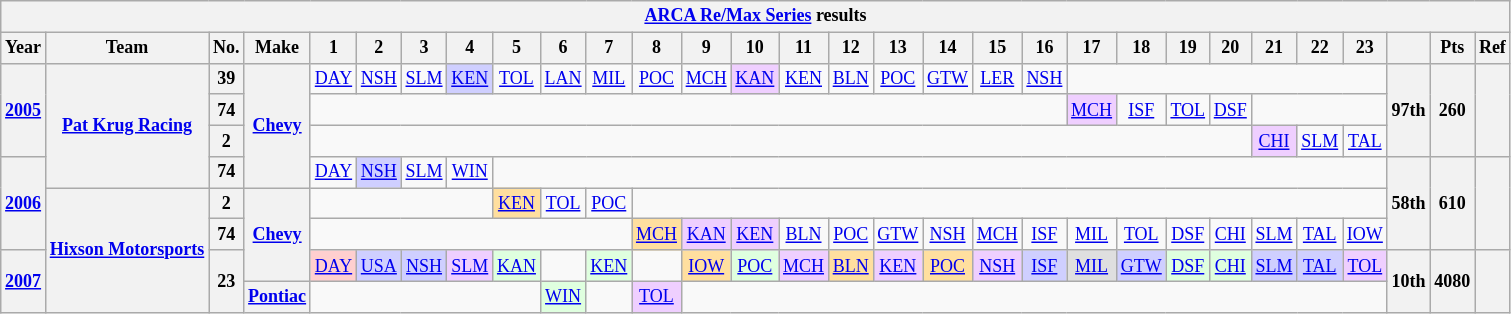<table class="wikitable" style="text-align:center; font-size:75%">
<tr>
<th colspan=48><a href='#'>ARCA Re/Max Series</a> results</th>
</tr>
<tr>
<th>Year</th>
<th>Team</th>
<th>No.</th>
<th>Make</th>
<th>1</th>
<th>2</th>
<th>3</th>
<th>4</th>
<th>5</th>
<th>6</th>
<th>7</th>
<th>8</th>
<th>9</th>
<th>10</th>
<th>11</th>
<th>12</th>
<th>13</th>
<th>14</th>
<th>15</th>
<th>16</th>
<th>17</th>
<th>18</th>
<th>19</th>
<th>20</th>
<th>21</th>
<th>22</th>
<th>23</th>
<th></th>
<th>Pts</th>
<th>Ref</th>
</tr>
<tr>
<th rowspan=3><a href='#'>2005</a></th>
<th rowspan=4><a href='#'>Pat Krug Racing</a></th>
<th>39</th>
<th rowspan=4><a href='#'>Chevy</a></th>
<td><a href='#'>DAY</a></td>
<td><a href='#'>NSH</a></td>
<td><a href='#'>SLM</a></td>
<td style="background:#CFCFFF;"><a href='#'>KEN</a><br></td>
<td><a href='#'>TOL</a></td>
<td><a href='#'>LAN</a></td>
<td><a href='#'>MIL</a></td>
<td><a href='#'>POC</a></td>
<td><a href='#'>MCH</a></td>
<td style="background:#EFCFFF;"><a href='#'>KAN</a><br></td>
<td><a href='#'>KEN</a></td>
<td><a href='#'>BLN</a></td>
<td><a href='#'>POC</a></td>
<td><a href='#'>GTW</a></td>
<td><a href='#'>LER</a></td>
<td><a href='#'>NSH</a></td>
<td colspan=7></td>
<th rowspan=3>97th</th>
<th rowspan=3>260</th>
<th rowspan=3></th>
</tr>
<tr>
<th>74</th>
<td colspan=16></td>
<td style="background:#EFCFFF;"><a href='#'>MCH</a><br></td>
<td><a href='#'>ISF</a></td>
<td><a href='#'>TOL</a></td>
<td><a href='#'>DSF</a></td>
<td colspan=3></td>
</tr>
<tr>
<th>2</th>
<td colspan=20></td>
<td style="background:#EFCFFF;"><a href='#'>CHI</a><br></td>
<td><a href='#'>SLM</a></td>
<td><a href='#'>TAL</a></td>
</tr>
<tr>
<th rowspan=3><a href='#'>2006</a></th>
<th>74</th>
<td><a href='#'>DAY</a></td>
<td style="background:#CFCFFF;"><a href='#'>NSH</a><br></td>
<td><a href='#'>SLM</a></td>
<td><a href='#'>WIN</a></td>
<td colspan=19></td>
<th rowspan=3>58th</th>
<th rowspan=3>610</th>
<th rowspan=3></th>
</tr>
<tr>
<th rowspan=4><a href='#'>Hixson Motorsports</a></th>
<th>2</th>
<th rowspan=3><a href='#'>Chevy</a></th>
<td colspan=4></td>
<td style="background:#FFDF9F;"><a href='#'>KEN</a><br></td>
<td><a href='#'>TOL</a></td>
<td><a href='#'>POC</a></td>
<td colspan=16></td>
</tr>
<tr>
<th>74</th>
<td colspan=7></td>
<td style="background:#FFDF9F;"><a href='#'>MCH</a><br></td>
<td style="background:#EFCFFF;"><a href='#'>KAN</a><br></td>
<td style="background:#EFCFFF;"><a href='#'>KEN</a><br></td>
<td><a href='#'>BLN</a></td>
<td><a href='#'>POC</a></td>
<td><a href='#'>GTW</a></td>
<td><a href='#'>NSH</a></td>
<td><a href='#'>MCH</a></td>
<td><a href='#'>ISF</a></td>
<td><a href='#'>MIL</a></td>
<td><a href='#'>TOL</a></td>
<td><a href='#'>DSF</a></td>
<td><a href='#'>CHI</a></td>
<td><a href='#'>SLM</a></td>
<td><a href='#'>TAL</a></td>
<td><a href='#'>IOW</a></td>
</tr>
<tr>
<th rowspan=2><a href='#'>2007</a></th>
<th rowspan=2>23</th>
<td style="background:#FFCFCF;"><a href='#'>DAY</a><br></td>
<td style="background:#CFCFFF;"><a href='#'>USA</a><br></td>
<td style="background:#CFCFFF;"><a href='#'>NSH</a><br></td>
<td style="background:#EFCFFF;"><a href='#'>SLM</a><br></td>
<td style="background:#DFFFDF;"><a href='#'>KAN</a><br></td>
<td></td>
<td style="background:#DFFFDF;"><a href='#'>KEN</a><br></td>
<td></td>
<td style="background:#FFDF9F;"><a href='#'>IOW</a><br></td>
<td style="background:#DFFFDF;"><a href='#'>POC</a><br></td>
<td style="background:#EFCFFF;"><a href='#'>MCH</a><br></td>
<td style="background:#FFDF9F;"><a href='#'>BLN</a><br></td>
<td style="background:#EFCFFF;"><a href='#'>KEN</a><br></td>
<td style="background:#FFDF9F;"><a href='#'>POC</a><br></td>
<td style="background:#EFCFFF;"><a href='#'>NSH</a><br></td>
<td style="background:#CFCFFF;"><a href='#'>ISF</a><br></td>
<td style="background:#DFDFDF;"><a href='#'>MIL</a><br></td>
<td style="background:#CFCFFF;"><a href='#'>GTW</a><br></td>
<td style="background:#DFFFDF;"><a href='#'>DSF</a><br></td>
<td style="background:#DFFFDF;"><a href='#'>CHI</a><br></td>
<td style="background:#CFCFFF;"><a href='#'>SLM</a><br></td>
<td style="background:#CFCFFF;"><a href='#'>TAL</a><br></td>
<td style="background:#EFCFFF;"><a href='#'>TOL</a><br></td>
<th rowspan=2>10th</th>
<th rowspan=2>4080</th>
<th rowspan=2></th>
</tr>
<tr>
<th><a href='#'>Pontiac</a></th>
<td colspan=5></td>
<td style="background:#DFFFDF;"><a href='#'>WIN</a><br></td>
<td></td>
<td style="background:#EFCFFF;"><a href='#'>TOL</a><br></td>
<td colspan=15></td>
</tr>
</table>
